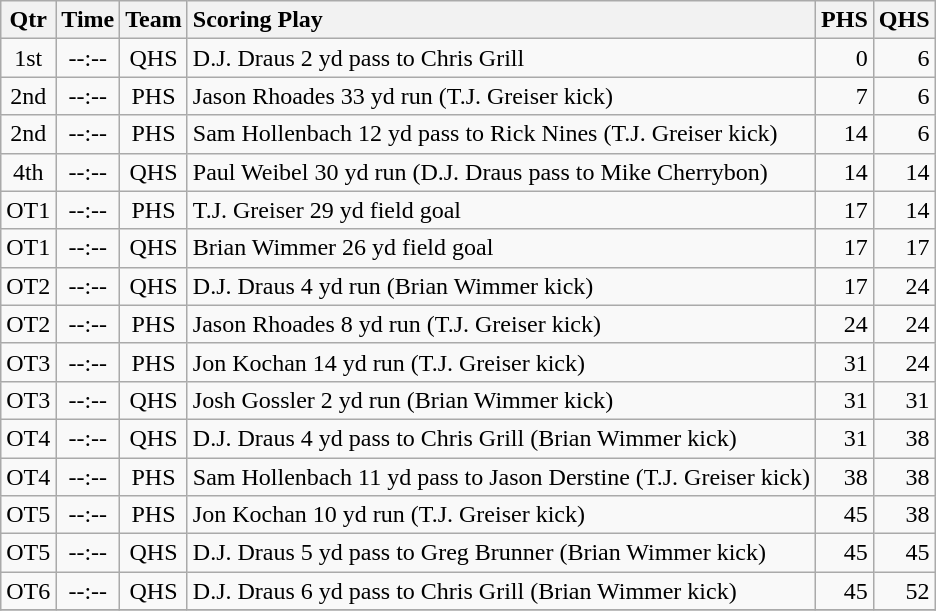<table class="wikitable">
<tr>
<th style="text-align: center;">Qtr</th>
<th style="text-align: center;">Time</th>
<th style="text-align: center;">Team</th>
<th style="text-align: left;">Scoring Play</th>
<th style="text-align: right;">PHS</th>
<th style="text-align: right;">QHS</th>
</tr>
<tr>
<td style="text-align: center;">1st</td>
<td style="text-align: center;">--:--</td>
<td style="text-align: center;">QHS</td>
<td style="text-align: left;">D.J. Draus 2 yd pass to Chris Grill</td>
<td style="text-align: right;">0</td>
<td style="text-align: right;">6</td>
</tr>
<tr>
<td style="text-align: center;">2nd</td>
<td style="text-align: center;">--:--</td>
<td style="text-align: center;">PHS</td>
<td style="text-align: left;">Jason Rhoades 33 yd run (T.J. Greiser kick)</td>
<td style="text-align: right;">7</td>
<td style="text-align: right;">6</td>
</tr>
<tr>
<td style="text-align: center;">2nd</td>
<td style="text-align: center;">--:--</td>
<td style="text-align: center;">PHS</td>
<td style="text-align: left;">Sam Hollenbach 12 yd pass to Rick Nines (T.J. Greiser kick)</td>
<td style="text-align: right;">14</td>
<td style="text-align: right;">6</td>
</tr>
<tr>
<td style="text-align: center;">4th</td>
<td style="text-align: center;">--:--</td>
<td style="text-align: center;">QHS</td>
<td style="text-align: left;">Paul Weibel 30 yd run (D.J. Draus pass to Mike Cherrybon)</td>
<td style="text-align: right;">14</td>
<td style="text-align: right;">14</td>
</tr>
<tr>
<td style="text-align: center;">OT1</td>
<td style="text-align: center;">--:--</td>
<td style="text-align: center;">PHS</td>
<td style="text-align: left;">T.J. Greiser 29 yd field goal</td>
<td style="text-align: right;">17</td>
<td style="text-align: right;">14</td>
</tr>
<tr>
<td style="text-align: center;">OT1</td>
<td style="text-align: center;">--:--</td>
<td style="text-align: center;">QHS</td>
<td style="text-align: left;">Brian Wimmer 26 yd field goal</td>
<td style="text-align: right;">17</td>
<td style="text-align: right;">17</td>
</tr>
<tr>
<td style="text-align: center;">OT2</td>
<td style="text-align: center;">--:--</td>
<td style="text-align: center;">QHS</td>
<td style="text-align: left;">D.J. Draus 4 yd run (Brian Wimmer kick)</td>
<td style="text-align: right;">17</td>
<td style="text-align: right;">24</td>
</tr>
<tr>
<td style="text-align: center;">OT2</td>
<td style="text-align: center;">--:--</td>
<td style="text-align: center;">PHS</td>
<td style="text-align: left;">Jason Rhoades 8 yd run (T.J. Greiser kick)</td>
<td style="text-align: right;">24</td>
<td style="text-align: right;">24</td>
</tr>
<tr>
<td style="text-align: center;">OT3</td>
<td style="text-align: center;">--:--</td>
<td style="text-align: center;">PHS</td>
<td style="text-align: left;">Jon Kochan 14 yd run (T.J. Greiser kick)</td>
<td style="text-align: right;">31</td>
<td style="text-align: right;">24</td>
</tr>
<tr>
<td style="text-align: center;">OT3</td>
<td style="text-align: center;">--:--</td>
<td style="text-align: center;">QHS</td>
<td style="text-align: left;">Josh Gossler 2 yd run (Brian Wimmer kick)</td>
<td style="text-align: right;">31</td>
<td style="text-align: right;">31</td>
</tr>
<tr>
<td style="text-align: center;">OT4</td>
<td style="text-align: center;">--:--</td>
<td style="text-align: center;">QHS</td>
<td style="text-align: left;">D.J. Draus 4 yd pass to Chris Grill (Brian Wimmer kick)</td>
<td style="text-align: right;">31</td>
<td style="text-align: right;">38</td>
</tr>
<tr>
<td style="text-align: center;">OT4</td>
<td style="text-align: center;">--:--</td>
<td style="text-align: center;">PHS</td>
<td style="text-align: left;">Sam Hollenbach 11 yd pass to Jason Derstine (T.J. Greiser kick)</td>
<td style="text-align: right;">38</td>
<td style="text-align: right;">38</td>
</tr>
<tr>
<td style="text-align: center;">OT5</td>
<td style="text-align: center;">--:--</td>
<td style="text-align: center;">PHS</td>
<td style="text-align: left;">Jon Kochan 10 yd run (T.J. Greiser kick)</td>
<td style="text-align: right;">45</td>
<td style="text-align: right;">38</td>
</tr>
<tr>
<td style="text-align: center;">OT5</td>
<td style="text-align: center;">--:--</td>
<td style="text-align: center;">QHS</td>
<td style="text-align: left;">D.J. Draus 5 yd pass to Greg Brunner (Brian Wimmer kick)</td>
<td style="text-align: right;">45</td>
<td style="text-align: right;">45</td>
</tr>
<tr>
<td style="text-align: center;">OT6</td>
<td style="text-align: center;">--:--</td>
<td style="text-align: center;">QHS</td>
<td style="text-align: left;">D.J. Draus 6 yd pass to Chris Grill (Brian Wimmer kick)</td>
<td style="text-align: right;">45</td>
<td style="text-align: right;">52</td>
</tr>
<tr>
</tr>
</table>
